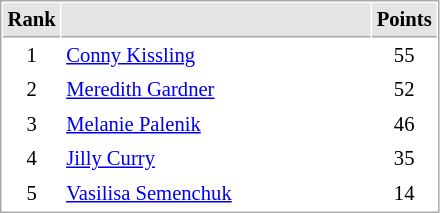<table cellspacing="1" cellpadding="3" style="border:1px solid #AAAAAA;font-size:86%">
<tr bgcolor="#E4E4E4">
<th style="border-bottom:1px solid #AAAAAA" width=10>Rank</th>
<th style="border-bottom:1px solid #AAAAAA" width=200></th>
<th style="border-bottom:1px solid #AAAAAA" width=20>Points</th>
</tr>
<tr>
<td align="center">1</td>
<td> <a href='#'>Conny Kissling</a></td>
<td align=center>55</td>
</tr>
<tr>
<td align="center">2</td>
<td> <a href='#'>Meredith Gardner</a></td>
<td align=center>52</td>
</tr>
<tr>
<td align="center">3</td>
<td> <a href='#'>Melanie Palenik</a></td>
<td align=center>46</td>
</tr>
<tr>
<td align="center">4</td>
<td> <a href='#'>Jilly Curry</a></td>
<td align=center>35</td>
</tr>
<tr>
<td align="center">5</td>
<td> <a href='#'>Vasilisa Semenchuk</a></td>
<td align=center>14</td>
</tr>
</table>
